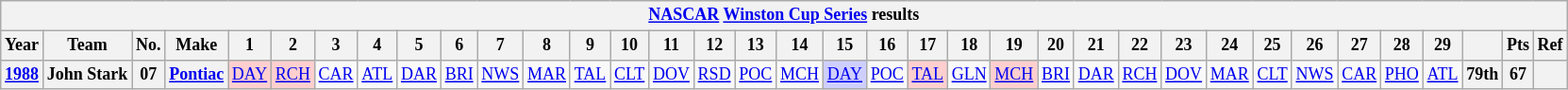<table class="wikitable" style="text-align:center; font-size:75%">
<tr>
<th colspan=45><a href='#'>NASCAR</a> <a href='#'>Winston Cup Series</a> results</th>
</tr>
<tr>
<th>Year</th>
<th>Team</th>
<th>No.</th>
<th>Make</th>
<th>1</th>
<th>2</th>
<th>3</th>
<th>4</th>
<th>5</th>
<th>6</th>
<th>7</th>
<th>8</th>
<th>9</th>
<th>10</th>
<th>11</th>
<th>12</th>
<th>13</th>
<th>14</th>
<th>15</th>
<th>16</th>
<th>17</th>
<th>18</th>
<th>19</th>
<th>20</th>
<th>21</th>
<th>22</th>
<th>23</th>
<th>24</th>
<th>25</th>
<th>26</th>
<th>27</th>
<th>28</th>
<th>29</th>
<th></th>
<th>Pts</th>
<th>Ref</th>
</tr>
<tr>
<th><a href='#'>1988</a></th>
<th>John Stark</th>
<th>07</th>
<th><a href='#'>Pontiac</a></th>
<td style="background:#FFCFCF;"><a href='#'>DAY</a><br></td>
<td style="background:#FFCFCF;"><a href='#'>RCH</a><br></td>
<td><a href='#'>CAR</a></td>
<td><a href='#'>ATL</a></td>
<td><a href='#'>DAR</a></td>
<td><a href='#'>BRI</a></td>
<td><a href='#'>NWS</a></td>
<td><a href='#'>MAR</a></td>
<td><a href='#'>TAL</a></td>
<td><a href='#'>CLT</a></td>
<td><a href='#'>DOV</a></td>
<td><a href='#'>RSD</a></td>
<td><a href='#'>POC</a></td>
<td><a href='#'>MCH</a></td>
<td style="background:#CFCFFF;"><a href='#'>DAY</a><br></td>
<td><a href='#'>POC</a></td>
<td style="background:#FFCFCF;"><a href='#'>TAL</a><br></td>
<td><a href='#'>GLN</a></td>
<td style="background:#FFCFCF;"><a href='#'>MCH</a><br></td>
<td><a href='#'>BRI</a></td>
<td><a href='#'>DAR</a></td>
<td><a href='#'>RCH</a></td>
<td><a href='#'>DOV</a></td>
<td><a href='#'>MAR</a></td>
<td><a href='#'>CLT</a></td>
<td><a href='#'>NWS</a></td>
<td><a href='#'>CAR</a></td>
<td><a href='#'>PHO</a></td>
<td><a href='#'>ATL</a></td>
<th>79th</th>
<th>67</th>
<th></th>
</tr>
</table>
